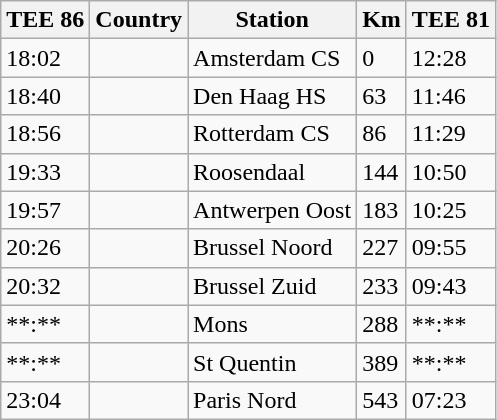<table class="wikitable">
<tr>
<th>TEE 86</th>
<th>Country</th>
<th>Station</th>
<th>Km</th>
<th>TEE 81</th>
</tr>
<tr>
<td>18:02</td>
<td></td>
<td>Amsterdam CS</td>
<td>0</td>
<td>12:28</td>
</tr>
<tr>
<td>18:40</td>
<td></td>
<td>Den Haag HS</td>
<td>63</td>
<td>11:46</td>
</tr>
<tr>
<td>18:56</td>
<td></td>
<td>Rotterdam CS</td>
<td>86</td>
<td>11:29</td>
</tr>
<tr>
<td>19:33</td>
<td></td>
<td>Roosendaal</td>
<td>144</td>
<td>10:50</td>
</tr>
<tr>
<td>19:57</td>
<td></td>
<td>Antwerpen Oost</td>
<td>183</td>
<td>10:25</td>
</tr>
<tr>
<td>20:26</td>
<td></td>
<td>Brussel Noord</td>
<td>227</td>
<td>09:55</td>
</tr>
<tr>
<td>20:32</td>
<td></td>
<td>Brussel Zuid</td>
<td>233</td>
<td>09:43</td>
</tr>
<tr>
<td>**:**</td>
<td></td>
<td>Mons</td>
<td>288</td>
<td>**:**</td>
</tr>
<tr>
<td>**:**</td>
<td></td>
<td>St Quentin</td>
<td>389</td>
<td>**:**</td>
</tr>
<tr>
<td>23:04</td>
<td></td>
<td>Paris Nord</td>
<td>543</td>
<td>07:23</td>
</tr>
</table>
